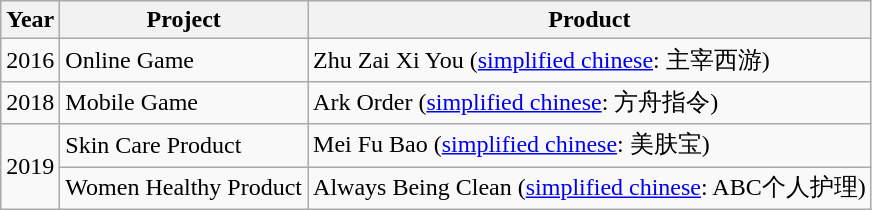<table class="wikitable">
<tr>
<th>Year</th>
<th>Project</th>
<th>Product</th>
</tr>
<tr>
<td>2016</td>
<td>Online Game</td>
<td>Zhu Zai Xi You (<a href='#'>simplified chinese</a>: 主宰西游) </td>
</tr>
<tr>
<td>2018</td>
<td>Mobile Game</td>
<td>Ark Order (<a href='#'>simplified chinese</a>: 方舟指令) </td>
</tr>
<tr>
<td rowspan="2">2019</td>
<td>Skin Care Product</td>
<td>Mei Fu Bao (<a href='#'>simplified chinese</a>: 美肤宝) </td>
</tr>
<tr>
<td>Women Healthy Product</td>
<td>Always Being Clean (<a href='#'>simplified chinese</a>: ABC个人护理)</td>
</tr>
</table>
